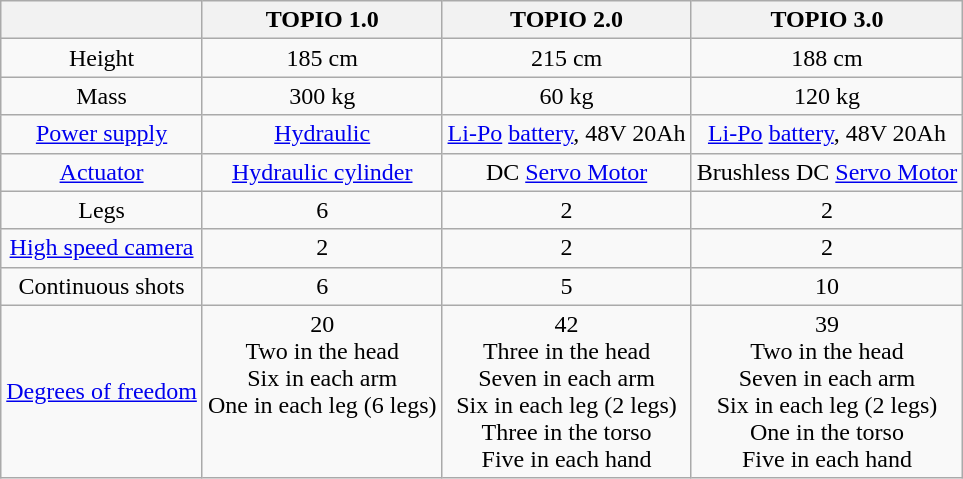<table style="text-align:center;" class="wikitable">
<tr>
<th></th>
<th>TOPIO 1.0</th>
<th>TOPIO 2.0</th>
<th>TOPIO 3.0</th>
</tr>
<tr>
<td>Height</td>
<td>185 cm</td>
<td>215 cm</td>
<td>188 cm</td>
</tr>
<tr>
<td>Mass</td>
<td>300 kg</td>
<td>60 kg</td>
<td>120 kg</td>
</tr>
<tr>
<td><a href='#'>Power supply</a></td>
<td><a href='#'>Hydraulic</a></td>
<td><a href='#'>Li-Po</a> <a href='#'>battery</a>, 48V 20Ah</td>
<td><a href='#'>Li-Po</a> <a href='#'>battery</a>, 48V 20Ah</td>
</tr>
<tr>
<td><a href='#'>Actuator</a></td>
<td><a href='#'>Hydraulic cylinder</a></td>
<td>DC <a href='#'>Servo Motor</a></td>
<td>Brushless DC <a href='#'>Servo Motor</a></td>
</tr>
<tr>
<td>Legs</td>
<td>6</td>
<td>2</td>
<td>2</td>
</tr>
<tr>
<td><a href='#'>High speed camera</a></td>
<td>2</td>
<td>2</td>
<td>2</td>
</tr>
<tr>
<td>Continuous shots</td>
<td>6</td>
<td>5</td>
<td>10</td>
</tr>
<tr>
<td><a href='#'>Degrees of freedom</a></td>
<td>20 <br> Two in the head <br> Six in each arm <br> One in each leg (6 legs) <br> <br> <br></td>
<td>42 <br> Three in the head <br> Seven in each arm <br> Six in each leg (2 legs) <br> Three in the torso <br> Five in each hand</td>
<td>39 <br> Two in the head <br> Seven in each arm <br> Six in each leg (2 legs) <br> One in the torso <br> Five in each hand</td>
</tr>
</table>
